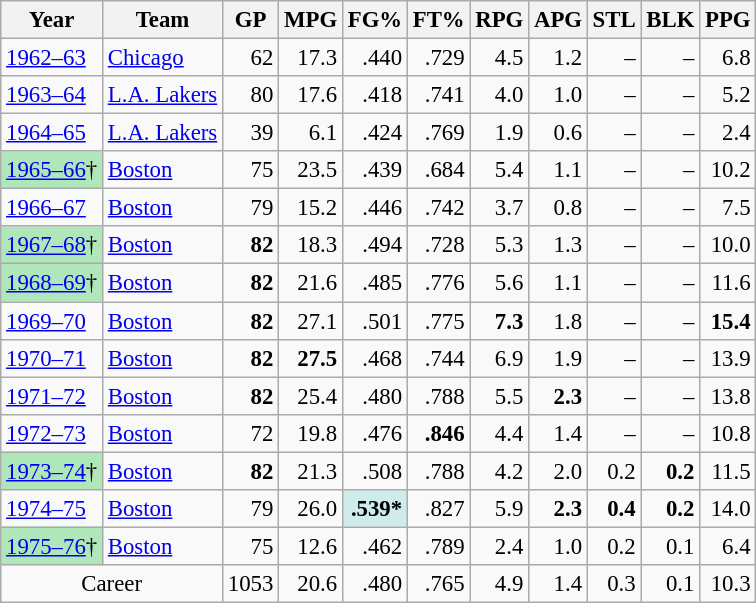<table class="wikitable sortable" style="font-size:95%; text-align:right;">
<tr>
<th>Year</th>
<th>Team</th>
<th>GP</th>
<th>MPG</th>
<th>FG%</th>
<th>FT%</th>
<th>RPG</th>
<th>APG</th>
<th>STL</th>
<th>BLK</th>
<th>PPG</th>
</tr>
<tr>
<td style="text-align:left;"><a href='#'>1962–63</a></td>
<td style="text-align:left;"><a href='#'>Chicago</a></td>
<td>62</td>
<td>17.3</td>
<td>.440</td>
<td>.729</td>
<td>4.5</td>
<td>1.2</td>
<td>–</td>
<td>–</td>
<td>6.8</td>
</tr>
<tr>
<td style="text-align:left;"><a href='#'>1963–64</a></td>
<td style="text-align:left;"><a href='#'>L.A. Lakers</a></td>
<td>80</td>
<td>17.6</td>
<td>.418</td>
<td>.741</td>
<td>4.0</td>
<td>1.0</td>
<td>–</td>
<td>–</td>
<td>5.2</td>
</tr>
<tr>
<td style="text-align:left;"><a href='#'>1964–65</a></td>
<td style="text-align:left;"><a href='#'>L.A. Lakers</a></td>
<td>39</td>
<td>6.1</td>
<td>.424</td>
<td>.769</td>
<td>1.9</td>
<td>0.6</td>
<td>–</td>
<td>–</td>
<td>2.4</td>
</tr>
<tr>
<td style="text-align:left;background:#afe6ba;"><a href='#'>1965–66</a>†</td>
<td style="text-align:left;"><a href='#'>Boston</a></td>
<td>75</td>
<td>23.5</td>
<td>.439</td>
<td>.684</td>
<td>5.4</td>
<td>1.1</td>
<td>–</td>
<td>–</td>
<td>10.2</td>
</tr>
<tr>
<td style="text-align:left;"><a href='#'>1966–67</a></td>
<td style="text-align:left;"><a href='#'>Boston</a></td>
<td>79</td>
<td>15.2</td>
<td>.446</td>
<td>.742</td>
<td>3.7</td>
<td>0.8</td>
<td>–</td>
<td>–</td>
<td>7.5</td>
</tr>
<tr>
<td style="text-align:left;background:#afe6ba;"><a href='#'>1967–68</a>†</td>
<td style="text-align:left;"><a href='#'>Boston</a></td>
<td><strong>82</strong></td>
<td>18.3</td>
<td>.494</td>
<td>.728</td>
<td>5.3</td>
<td>1.3</td>
<td>–</td>
<td>–</td>
<td>10.0</td>
</tr>
<tr>
<td style="text-align:left;background:#afe6ba;"><a href='#'>1968–69</a>†</td>
<td style="text-align:left;"><a href='#'>Boston</a></td>
<td><strong>82</strong></td>
<td>21.6</td>
<td>.485</td>
<td>.776</td>
<td>5.6</td>
<td>1.1</td>
<td>–</td>
<td>–</td>
<td>11.6</td>
</tr>
<tr>
<td style="text-align:left;"><a href='#'>1969–70</a></td>
<td style="text-align:left;"><a href='#'>Boston</a></td>
<td><strong>82</strong></td>
<td>27.1</td>
<td>.501</td>
<td>.775</td>
<td><strong>7.3</strong></td>
<td>1.8</td>
<td>–</td>
<td>–</td>
<td><strong>15.4</strong></td>
</tr>
<tr>
<td style="text-align:left;"><a href='#'>1970–71</a></td>
<td style="text-align:left;"><a href='#'>Boston</a></td>
<td><strong>82</strong></td>
<td><strong>27.5</strong></td>
<td>.468</td>
<td>.744</td>
<td>6.9</td>
<td>1.9</td>
<td>–</td>
<td>–</td>
<td>13.9</td>
</tr>
<tr>
<td style="text-align:left;"><a href='#'>1971–72</a></td>
<td style="text-align:left;"><a href='#'>Boston</a></td>
<td><strong>82</strong></td>
<td>25.4</td>
<td>.480</td>
<td>.788</td>
<td>5.5</td>
<td><strong>2.3</strong></td>
<td>–</td>
<td>–</td>
<td>13.8</td>
</tr>
<tr>
<td style="text-align:left;"><a href='#'>1972–73</a></td>
<td style="text-align:left;"><a href='#'>Boston</a></td>
<td>72</td>
<td>19.8</td>
<td>.476</td>
<td><strong>.846</strong></td>
<td>4.4</td>
<td>1.4</td>
<td>–</td>
<td>–</td>
<td>10.8</td>
</tr>
<tr>
<td style="text-align:left;background:#afe6ba;"><a href='#'>1973–74</a>†</td>
<td style="text-align:left;"><a href='#'>Boston</a></td>
<td><strong>82</strong></td>
<td>21.3</td>
<td>.508</td>
<td>.788</td>
<td>4.2</td>
<td>2.0</td>
<td>0.2</td>
<td><strong>0.2</strong></td>
<td>11.5</td>
</tr>
<tr>
<td style="text-align:left;"><a href='#'>1974–75</a></td>
<td style="text-align:left;"><a href='#'>Boston</a></td>
<td>79</td>
<td>26.0</td>
<td style="background:#cfecec;"><strong>.539*</strong></td>
<td>.827</td>
<td>5.9</td>
<td><strong>2.3</strong></td>
<td><strong>0.4</strong></td>
<td><strong>0.2</strong></td>
<td>14.0</td>
</tr>
<tr>
<td style="text-align:left;background:#afe6ba;"><a href='#'>1975–76</a>†</td>
<td style="text-align:left;"><a href='#'>Boston</a></td>
<td>75</td>
<td>12.6</td>
<td>.462</td>
<td>.789</td>
<td>2.4</td>
<td>1.0</td>
<td>0.2</td>
<td>0.1</td>
<td>6.4</td>
</tr>
<tr class="sortbottom">
<td colspan="2" style="text-align:center;">Career</td>
<td>1053</td>
<td>20.6</td>
<td>.480</td>
<td>.765</td>
<td>4.9</td>
<td>1.4</td>
<td>0.3</td>
<td>0.1</td>
<td>10.3</td>
</tr>
</table>
